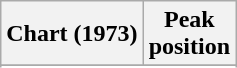<table class="wikitable sortable plainrowheaders" style="text-align:center">
<tr>
<th scope="col">Chart (1973)</th>
<th scope="col">Peak<br> position</th>
</tr>
<tr>
</tr>
<tr>
</tr>
</table>
